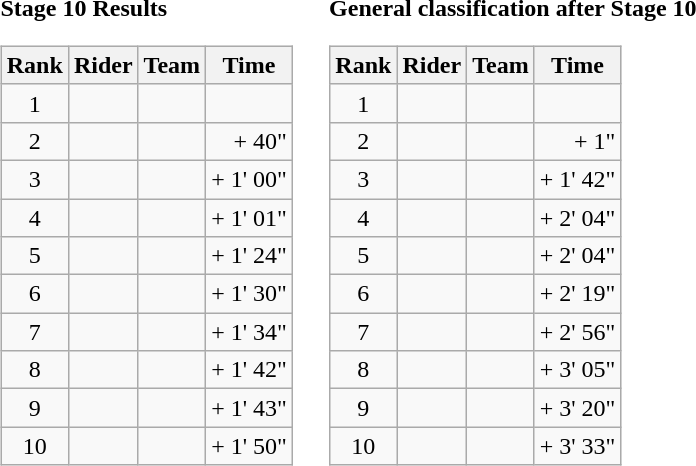<table>
<tr>
<td><strong>Stage 10 Results</strong><br><table class="wikitable">
<tr>
<th scope="col">Rank</th>
<th scope="col">Rider</th>
<th scope="col">Team</th>
<th scope="col">Time</th>
</tr>
<tr>
<td style="text-align:center;">1</td>
<td></td>
<td></td>
<td style="text-align:right;"></td>
</tr>
<tr>
<td style="text-align:center;">2</td>
<td> </td>
<td></td>
<td style="text-align:right;">+ 40"</td>
</tr>
<tr>
<td style="text-align:center;">3</td>
<td></td>
<td></td>
<td style="text-align:right;">+ 1' 00"</td>
</tr>
<tr>
<td style="text-align:center;">4</td>
<td></td>
<td></td>
<td style="text-align:right;">+ 1' 01"</td>
</tr>
<tr>
<td style="text-align:center;">5</td>
<td></td>
<td></td>
<td style="text-align:right;">+ 1' 24"</td>
</tr>
<tr>
<td style="text-align:center;">6</td>
<td></td>
<td></td>
<td style="text-align:right;">+ 1' 30"</td>
</tr>
<tr>
<td style="text-align:center;">7</td>
<td></td>
<td></td>
<td style="text-align:right;">+ 1' 34"</td>
</tr>
<tr>
<td style="text-align:center;">8</td>
<td></td>
<td></td>
<td style="text-align:right;">+ 1' 42"</td>
</tr>
<tr>
<td style="text-align:center;">9</td>
<td></td>
<td></td>
<td style="text-align:right;">+ 1' 43"</td>
</tr>
<tr>
<td style="text-align:center;">10</td>
<td></td>
<td></td>
<td style="text-align:right;">+ 1' 50"</td>
</tr>
</table>
</td>
<td></td>
<td><strong>General classification after Stage 10</strong><br><table class="wikitable">
<tr>
<th scope="col">Rank</th>
<th scope="col">Rider</th>
<th scope="col">Team</th>
<th scope="col">Time</th>
</tr>
<tr>
<td style="text-align:center;">1</td>
<td> </td>
<td></td>
<td style="text-align:right;"></td>
</tr>
<tr>
<td style="text-align:center;">2</td>
<td></td>
<td></td>
<td style="text-align:right;">+ 1"</td>
</tr>
<tr>
<td style="text-align:center;">3</td>
<td></td>
<td></td>
<td style="text-align:right;">+ 1' 42"</td>
</tr>
<tr>
<td style="text-align:center;">4</td>
<td></td>
<td></td>
<td style="text-align:right;">+ 2' 04"</td>
</tr>
<tr>
<td style="text-align:center;">5</td>
<td></td>
<td></td>
<td style="text-align:right;">+ 2' 04"</td>
</tr>
<tr>
<td style="text-align:center;">6</td>
<td></td>
<td></td>
<td style="text-align:right;">+ 2' 19"</td>
</tr>
<tr>
<td style="text-align:center;">7</td>
<td></td>
<td></td>
<td style="text-align:right;">+ 2' 56"</td>
</tr>
<tr>
<td style="text-align:center;">8</td>
<td></td>
<td></td>
<td style="text-align:right;">+ 3' 05"</td>
</tr>
<tr>
<td style="text-align:center;">9</td>
<td></td>
<td></td>
<td style="text-align:right;">+ 3' 20"</td>
</tr>
<tr>
<td style="text-align:center;">10</td>
<td></td>
<td></td>
<td style="text-align:right;">+ 3' 33"</td>
</tr>
</table>
</td>
</tr>
</table>
